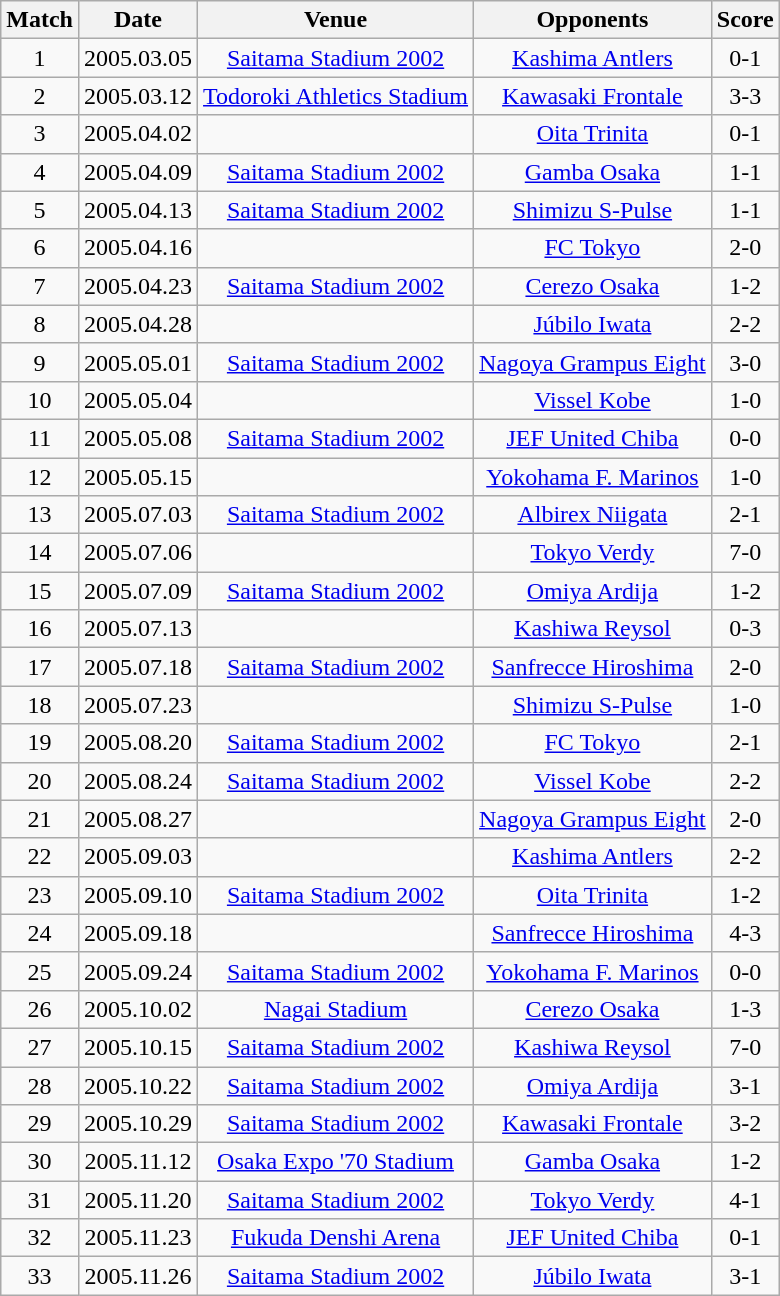<table class="wikitable" style="text-align:center;">
<tr>
<th>Match</th>
<th>Date</th>
<th>Venue</th>
<th>Opponents</th>
<th>Score</th>
</tr>
<tr>
<td>1</td>
<td>2005.03.05</td>
<td><a href='#'>Saitama Stadium 2002</a></td>
<td><a href='#'>Kashima Antlers </a></td>
<td>0-1</td>
</tr>
<tr>
<td>2</td>
<td>2005.03.12</td>
<td><a href='#'>Todoroki Athletics Stadium</a></td>
<td><a href='#'>Kawasaki Frontale </a></td>
<td>3-3</td>
</tr>
<tr>
<td>3</td>
<td>2005.04.02</td>
<td><a href='#'></a></td>
<td><a href='#'>Oita Trinita </a></td>
<td>0-1</td>
</tr>
<tr>
<td>4</td>
<td>2005.04.09</td>
<td><a href='#'>Saitama Stadium 2002</a></td>
<td><a href='#'>Gamba Osaka </a></td>
<td>1-1</td>
</tr>
<tr>
<td>5</td>
<td>2005.04.13</td>
<td><a href='#'>Saitama Stadium 2002</a></td>
<td><a href='#'>Shimizu S-Pulse </a></td>
<td>1-1</td>
</tr>
<tr>
<td>6</td>
<td>2005.04.16</td>
<td><a href='#'></a></td>
<td><a href='#'>FC Tokyo </a></td>
<td>2-0</td>
</tr>
<tr>
<td>7</td>
<td>2005.04.23</td>
<td><a href='#'>Saitama Stadium 2002</a></td>
<td><a href='#'>Cerezo Osaka </a></td>
<td>1-2</td>
</tr>
<tr>
<td>8</td>
<td>2005.04.28</td>
<td><a href='#'></a></td>
<td><a href='#'>Júbilo Iwata </a></td>
<td>2-2</td>
</tr>
<tr>
<td>9</td>
<td>2005.05.01</td>
<td><a href='#'>Saitama Stadium 2002</a></td>
<td><a href='#'>Nagoya Grampus Eight </a></td>
<td>3-0</td>
</tr>
<tr>
<td>10</td>
<td>2005.05.04</td>
<td><a href='#'></a></td>
<td><a href='#'>Vissel Kobe </a></td>
<td>1-0</td>
</tr>
<tr>
<td>11</td>
<td>2005.05.08</td>
<td><a href='#'>Saitama Stadium 2002</a></td>
<td><a href='#'>JEF United Chiba </a></td>
<td>0-0</td>
</tr>
<tr>
<td>12</td>
<td>2005.05.15</td>
<td><a href='#'></a></td>
<td><a href='#'>Yokohama F. Marinos </a></td>
<td>1-0</td>
</tr>
<tr>
<td>13</td>
<td>2005.07.03</td>
<td><a href='#'>Saitama Stadium 2002</a></td>
<td><a href='#'>Albirex Niigata </a></td>
<td>2-1</td>
</tr>
<tr>
<td>14</td>
<td>2005.07.06</td>
<td><a href='#'></a></td>
<td><a href='#'>Tokyo Verdy </a></td>
<td>7-0</td>
</tr>
<tr>
<td>15</td>
<td>2005.07.09</td>
<td><a href='#'>Saitama Stadium 2002</a></td>
<td><a href='#'>Omiya Ardija </a></td>
<td>1-2</td>
</tr>
<tr>
<td>16</td>
<td>2005.07.13</td>
<td><a href='#'></a></td>
<td><a href='#'>Kashiwa Reysol </a></td>
<td>0-3</td>
</tr>
<tr>
<td>17</td>
<td>2005.07.18</td>
<td><a href='#'>Saitama Stadium 2002</a></td>
<td><a href='#'>Sanfrecce Hiroshima </a></td>
<td>2-0</td>
</tr>
<tr>
<td>18</td>
<td>2005.07.23</td>
<td><a href='#'></a></td>
<td><a href='#'>Shimizu S-Pulse </a></td>
<td>1-0</td>
</tr>
<tr>
<td>19</td>
<td>2005.08.20</td>
<td><a href='#'>Saitama Stadium 2002</a></td>
<td><a href='#'>FC Tokyo</a></td>
<td>2-1</td>
</tr>
<tr>
<td>20</td>
<td>2005.08.24</td>
<td><a href='#'>Saitama Stadium 2002</a></td>
<td><a href='#'>Vissel Kobe</a></td>
<td>2-2</td>
</tr>
<tr>
<td>21</td>
<td>2005.08.27</td>
<td><a href='#'></a></td>
<td><a href='#'>Nagoya Grampus Eight</a></td>
<td>2-0</td>
</tr>
<tr>
<td>22</td>
<td>2005.09.03</td>
<td><a href='#'></a></td>
<td><a href='#'>Kashima Antlers</a></td>
<td>2-2</td>
</tr>
<tr>
<td>23</td>
<td>2005.09.10</td>
<td><a href='#'>Saitama Stadium 2002</a></td>
<td><a href='#'>Oita Trinita</a></td>
<td>1-2</td>
</tr>
<tr>
<td>24</td>
<td>2005.09.18</td>
<td><a href='#'></a></td>
<td><a href='#'>Sanfrecce Hiroshima</a></td>
<td>4-3</td>
</tr>
<tr>
<td>25</td>
<td>2005.09.24</td>
<td><a href='#'>Saitama Stadium 2002</a></td>
<td><a href='#'>Yokohama F. Marinos</a></td>
<td>0-0</td>
</tr>
<tr>
<td>26</td>
<td>2005.10.02</td>
<td><a href='#'>Nagai Stadium</a></td>
<td><a href='#'>Cerezo Osaka</a></td>
<td>1-3</td>
</tr>
<tr>
<td>27</td>
<td>2005.10.15</td>
<td><a href='#'>Saitama Stadium 2002</a></td>
<td><a href='#'>Kashiwa Reysol</a></td>
<td>7-0</td>
</tr>
<tr>
<td>28</td>
<td>2005.10.22</td>
<td><a href='#'>Saitama Stadium 2002 </a></td>
<td><a href='#'>Omiya Ardija</a></td>
<td>3-1</td>
</tr>
<tr>
<td>29</td>
<td>2005.10.29</td>
<td><a href='#'>Saitama Stadium 2002</a></td>
<td><a href='#'>Kawasaki Frontale</a></td>
<td>3-2</td>
</tr>
<tr>
<td>30</td>
<td>2005.11.12</td>
<td><a href='#'>Osaka Expo '70 Stadium</a></td>
<td><a href='#'>Gamba Osaka</a></td>
<td>1-2</td>
</tr>
<tr>
<td>31</td>
<td>2005.11.20</td>
<td><a href='#'>Saitama Stadium 2002</a></td>
<td><a href='#'>Tokyo Verdy</a></td>
<td>4-1</td>
</tr>
<tr>
<td>32</td>
<td>2005.11.23</td>
<td><a href='#'>Fukuda Denshi Arena</a></td>
<td><a href='#'>JEF United Chiba</a></td>
<td>0-1</td>
</tr>
<tr>
<td>33</td>
<td>2005.11.26</td>
<td><a href='#'>Saitama Stadium 2002</a></td>
<td><a href='#'>Júbilo Iwata</a></td>
<td>3-1</td>
</tr>
</table>
